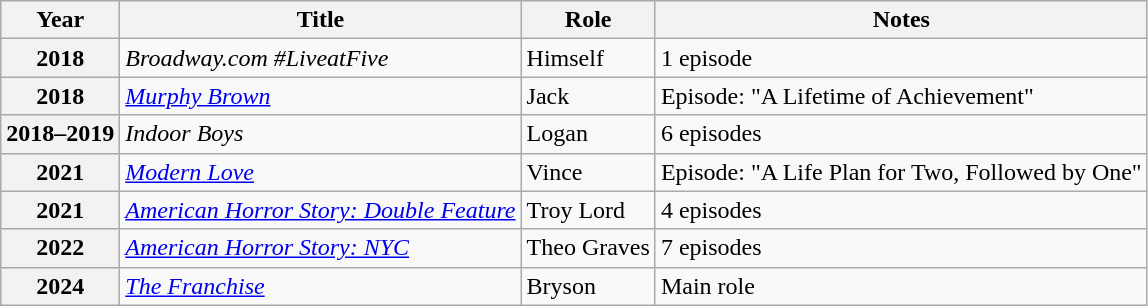<table class="wikitable plainrowheaders sortable">
<tr>
<th scope="col">Year</th>
<th scope="col">Title</th>
<th scope="col">Role</th>
<th scope="col" class="unsortable">Notes</th>
</tr>
<tr>
<th scope="row">2018</th>
<td><em>Broadway.com #LiveatFive</em></td>
<td>Himself</td>
<td>1 episode</td>
</tr>
<tr>
<th scope="row">2018</th>
<td><em><a href='#'>Murphy Brown</a></em></td>
<td>Jack</td>
<td>Episode: "A Lifetime of Achievement"</td>
</tr>
<tr>
<th scope="row">2018–2019</th>
<td><em>Indoor Boys</em></td>
<td>Logan</td>
<td>6 episodes</td>
</tr>
<tr>
<th scope="row">2021</th>
<td><em><a href='#'>Modern Love</a></em></td>
<td>Vince</td>
<td>Episode: "A Life Plan for Two, Followed by One"</td>
</tr>
<tr>
<th scope="row">2021</th>
<td><em><a href='#'>American Horror Story: Double Feature</a></em></td>
<td>Troy Lord</td>
<td>4 episodes</td>
</tr>
<tr>
<th scope="row">2022</th>
<td><em><a href='#'>American Horror Story: NYC</a></em></td>
<td>Theo Graves</td>
<td>7 episodes</td>
</tr>
<tr>
<th scope="row">2024</th>
<td><em><a href='#'>The Franchise</a></em></td>
<td>Bryson</td>
<td>Main role</td>
</tr>
</table>
